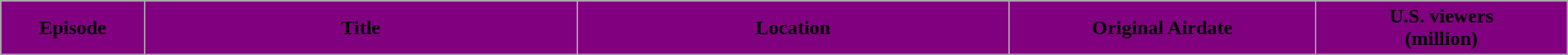<table class="wikitable plainrowheaders"  style="width:100%; background:#fff;">
<tr>
<th style="background:purple; width:8%;"><span>Episode</span></th>
<th style="background:purple; width:24%;"><span>Title</span></th>
<th style="background:purple; width:24%;"><span>Location</span></th>
<th style="background:purple; width:17%;"><span>Original Airdate</span></th>
<th style="background:purple; width:14%;"><span>U.S. viewers<br>(million)</span><br>






</th>
</tr>
</table>
